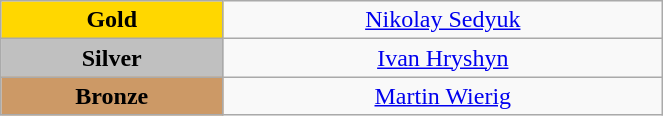<table class="wikitable" style="text-align:center; " width="35%">
<tr>
<td bgcolor="gold"><strong>Gold</strong></td>
<td><a href='#'>Nikolay Sedyuk</a><br>  <small><em></em></small></td>
</tr>
<tr>
<td bgcolor="silver"><strong>Silver</strong></td>
<td><a href='#'>Ivan Hryshyn</a><br>  <small><em></em></small></td>
</tr>
<tr>
<td bgcolor="CC9966"><strong>Bronze</strong></td>
<td><a href='#'>Martin Wierig</a><br>  <small><em></em></small></td>
</tr>
</table>
